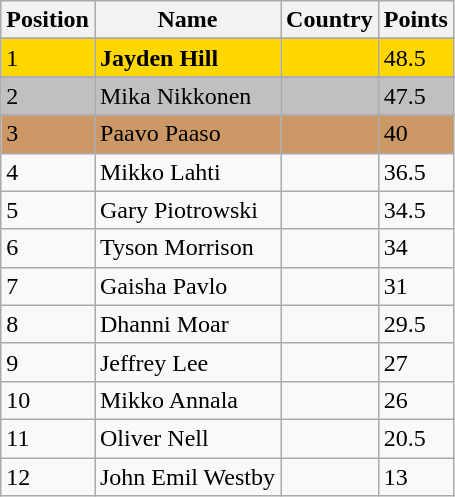<table class="wikitable">
<tr>
<th>Position</th>
<th>Name</th>
<th>Country</th>
<th>Points</th>
</tr>
<tr>
</tr>
<tr style="background:gold;">
<td>1</td>
<td><strong>Jayden Hill</strong></td>
<td></td>
<td>48.5</td>
</tr>
<tr>
</tr>
<tr style="background:silver;">
<td>2</td>
<td>Mika Nikkonen</td>
<td></td>
<td>47.5</td>
</tr>
<tr>
</tr>
<tr style="background:#c96;">
<td>3</td>
<td>Paavo Paaso</td>
<td></td>
<td>40</td>
</tr>
<tr>
<td>4</td>
<td>Mikko Lahti</td>
<td></td>
<td>36.5</td>
</tr>
<tr>
<td>5</td>
<td>Gary Piotrowski</td>
<td></td>
<td>34.5</td>
</tr>
<tr>
<td>6</td>
<td>Tyson Morrison</td>
<td></td>
<td>34</td>
</tr>
<tr>
<td>7</td>
<td>Gaisha Pavlo</td>
<td></td>
<td>31</td>
</tr>
<tr>
<td>8</td>
<td>Dhanni Moar</td>
<td></td>
<td>29.5</td>
</tr>
<tr>
<td>9</td>
<td>Jeffrey Lee</td>
<td></td>
<td>27</td>
</tr>
<tr>
<td>10</td>
<td>Mikko Annala</td>
<td></td>
<td>26</td>
</tr>
<tr>
<td>11</td>
<td>Oliver Nell</td>
<td></td>
<td>20.5</td>
</tr>
<tr>
<td>12</td>
<td>John Emil Westby</td>
<td></td>
<td>13</td>
</tr>
</table>
